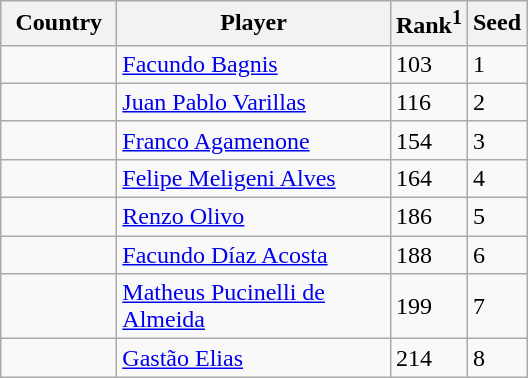<table class="sortable wikitable">
<tr>
<th width="70">Country</th>
<th width="175">Player</th>
<th>Rank<sup>1</sup></th>
<th>Seed</th>
</tr>
<tr>
<td></td>
<td><a href='#'>Facundo Bagnis</a></td>
<td>103</td>
<td>1</td>
</tr>
<tr>
<td></td>
<td><a href='#'>Juan Pablo Varillas</a></td>
<td>116</td>
<td>2</td>
</tr>
<tr>
<td></td>
<td><a href='#'>Franco Agamenone</a></td>
<td>154</td>
<td>3</td>
</tr>
<tr>
<td></td>
<td><a href='#'>Felipe Meligeni Alves</a></td>
<td>164</td>
<td>4</td>
</tr>
<tr>
<td></td>
<td><a href='#'>Renzo Olivo</a></td>
<td>186</td>
<td>5</td>
</tr>
<tr>
<td></td>
<td><a href='#'>Facundo Díaz Acosta</a></td>
<td>188</td>
<td>6</td>
</tr>
<tr>
<td></td>
<td><a href='#'>Matheus Pucinelli de Almeida</a></td>
<td>199</td>
<td>7</td>
</tr>
<tr>
<td></td>
<td><a href='#'>Gastão Elias</a></td>
<td>214</td>
<td>8</td>
</tr>
</table>
